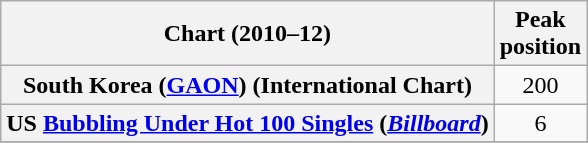<table class="wikitable sortable plainrowheaders" style="text-align:center;">
<tr>
<th scope="col">Chart (2010–12)</th>
<th scope="col">Peak<br>position</th>
</tr>
<tr>
<th scope="row">South Korea (<a href='#'>GAON</a>) (International Chart)</th>
<td>200</td>
</tr>
<tr>
<th scope="row">US <a href='#'>Bubbling Under Hot 100 Singles</a> (<em><a href='#'>Billboard</a></em>)</th>
<td>6</td>
</tr>
<tr>
</tr>
</table>
